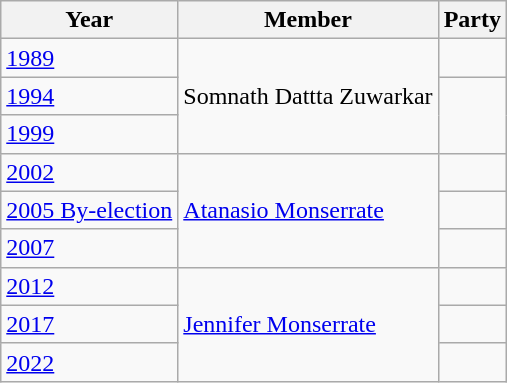<table class="wikitable sortable">
<tr>
<th>Year</th>
<th>Member</th>
<th colspan="2">Party</th>
</tr>
<tr>
<td><a href='#'>1989</a></td>
<td rowspan=3>Somnath Dattta Zuwarkar</td>
<td></td>
</tr>
<tr>
<td><a href='#'>1994</a></td>
</tr>
<tr>
<td><a href='#'>1999</a></td>
</tr>
<tr>
<td><a href='#'>2002</a></td>
<td rowspan=3><a href='#'>Atanasio Monserrate</a></td>
<td></td>
</tr>
<tr>
<td><a href='#'>2005 By-election</a></td>
<td></td>
</tr>
<tr>
<td><a href='#'>2007</a></td>
<td></td>
</tr>
<tr>
<td><a href='#'>2012</a></td>
<td rowspan=3><a href='#'>Jennifer Monserrate</a></td>
<td></td>
</tr>
<tr>
<td><a href='#'>2017</a></td>
</tr>
<tr>
<td><a href='#'>2022</a></td>
<td></td>
</tr>
</table>
